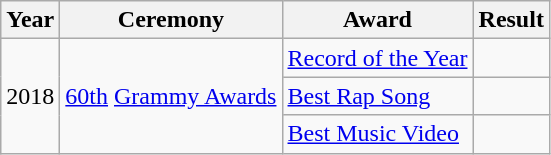<table class="wikitable">
<tr>
<th>Year</th>
<th>Ceremony</th>
<th>Award</th>
<th>Result</th>
</tr>
<tr>
<td rowspan="3">2018</td>
<td rowspan="3"><a href='#'>60th</a> <a href='#'>Grammy Awards</a></td>
<td><a href='#'>Record of the Year</a></td>
<td></td>
</tr>
<tr>
<td><a href='#'>Best Rap Song</a></td>
<td></td>
</tr>
<tr>
<td><a href='#'>Best Music Video</a></td>
<td></td>
</tr>
</table>
